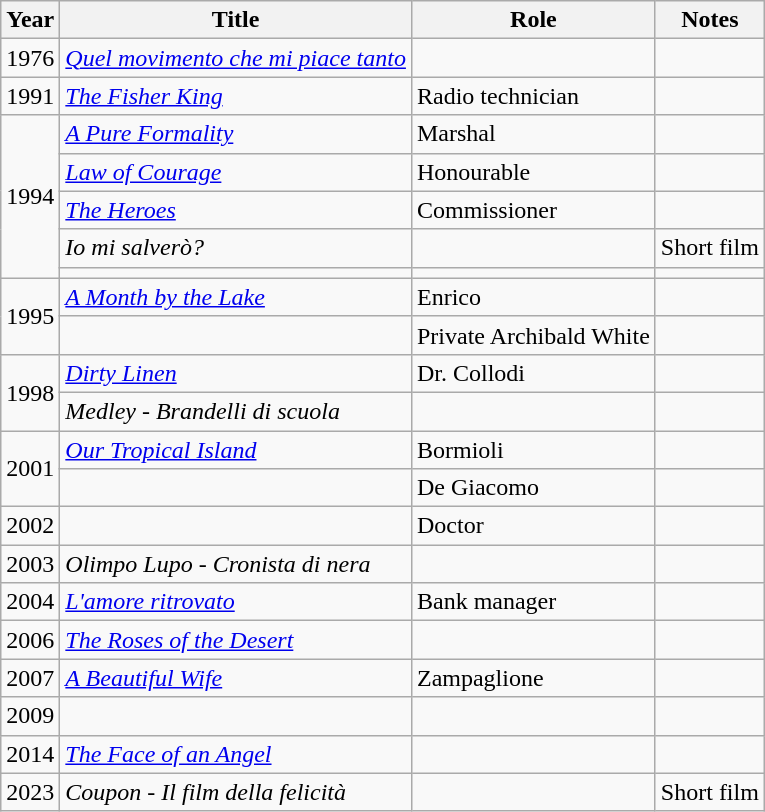<table class="wikitable plainrowheaders sortable">
<tr>
<th scope="col">Year</th>
<th scope="col">Title</th>
<th scope="col">Role</th>
<th scope="col">Notes</th>
</tr>
<tr>
<td>1976</td>
<td><em><a href='#'>Quel movimento che mi piace tanto</a></em></td>
<td></td>
<td></td>
</tr>
<tr>
<td>1991</td>
<td><em><a href='#'>The Fisher King</a></em></td>
<td>Radio technician</td>
<td></td>
</tr>
<tr>
<td rowspan=5>1994</td>
<td><em><a href='#'>A Pure Formality</a></em></td>
<td>Marshal</td>
<td></td>
</tr>
<tr>
<td><em><a href='#'>Law of Courage</a></em></td>
<td>Honourable</td>
<td></td>
</tr>
<tr>
<td><em><a href='#'>The Heroes</a></em></td>
<td>Commissioner</td>
<td></td>
</tr>
<tr>
<td><em>Io mi salverò?</em></td>
<td></td>
<td>Short film</td>
</tr>
<tr>
<td><em></em></td>
<td></td>
<td></td>
</tr>
<tr>
<td rowspan=2>1995</td>
<td><em><a href='#'>A Month by the Lake</a></em></td>
<td>Enrico</td>
<td></td>
</tr>
<tr>
<td><em></em></td>
<td>Private Archibald White</td>
<td></td>
</tr>
<tr>
<td rowspan=2>1998</td>
<td><em><a href='#'>Dirty Linen</a></em></td>
<td>Dr. Collodi</td>
<td></td>
</tr>
<tr>
<td><em>Medley - Brandelli di scuola</em></td>
<td></td>
<td></td>
</tr>
<tr>
<td rowspan=2>2001</td>
<td><em><a href='#'>Our Tropical Island</a></em></td>
<td>Bormioli</td>
<td></td>
</tr>
<tr>
<td><em></em></td>
<td>De Giacomo</td>
<td></td>
</tr>
<tr>
<td>2002</td>
<td><em></em></td>
<td>Doctor</td>
<td></td>
</tr>
<tr>
<td>2003</td>
<td><em>Olimpo Lupo - Cronista di nera</em></td>
<td></td>
<td></td>
</tr>
<tr>
<td>2004</td>
<td><em><a href='#'>L'amore ritrovato</a></em></td>
<td>Bank manager</td>
<td></td>
</tr>
<tr>
<td>2006</td>
<td><em><a href='#'>The Roses of the Desert</a></em></td>
<td></td>
<td></td>
</tr>
<tr>
<td>2007</td>
<td><em><a href='#'>A Beautiful Wife</a></em></td>
<td>Zampaglione</td>
<td></td>
</tr>
<tr>
<td>2009</td>
<td><em></em></td>
<td></td>
<td></td>
</tr>
<tr>
<td>2014</td>
<td><em><a href='#'>The Face of an Angel</a></em></td>
<td></td>
<td></td>
</tr>
<tr>
<td>2023</td>
<td><em>Coupon - Il film della felicità</em></td>
<td></td>
<td>Short film</td>
</tr>
</table>
